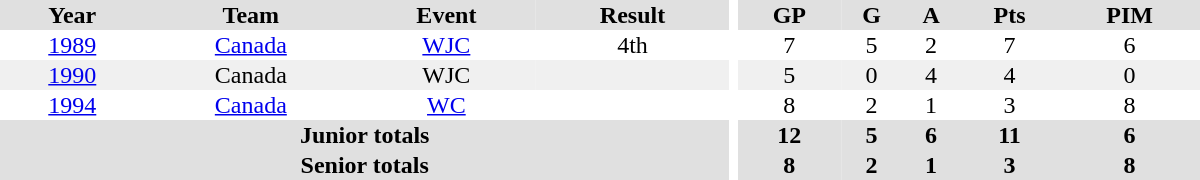<table border="0" cellpadding="1" cellspacing="0" ID="Table3" style="text-align:center; width:50em">
<tr ALIGN="center" bgcolor="#e0e0e0">
<th>Year</th>
<th>Team</th>
<th>Event</th>
<th>Result</th>
<th rowspan="99" bgcolor="#ffffff"></th>
<th>GP</th>
<th>G</th>
<th>A</th>
<th>Pts</th>
<th>PIM</th>
</tr>
<tr>
<td><a href='#'>1989</a></td>
<td><a href='#'>Canada</a></td>
<td><a href='#'>WJC</a></td>
<td>4th</td>
<td>7</td>
<td>5</td>
<td>2</td>
<td>7</td>
<td>6</td>
</tr>
<tr bgcolor="#f0f0f0">
<td><a href='#'>1990</a></td>
<td>Canada</td>
<td>WJC</td>
<td></td>
<td>5</td>
<td>0</td>
<td>4</td>
<td>4</td>
<td>0</td>
</tr>
<tr>
<td><a href='#'>1994</a></td>
<td><a href='#'>Canada</a></td>
<td><a href='#'>WC</a></td>
<td></td>
<td>8</td>
<td>2</td>
<td>1</td>
<td>3</td>
<td>8</td>
</tr>
<tr bgcolor="#e0e0e0">
<th colspan="4">Junior totals</th>
<th>12</th>
<th>5</th>
<th>6</th>
<th>11</th>
<th>6</th>
</tr>
<tr bgcolor="#e0e0e0">
<th colspan="4">Senior totals</th>
<th>8</th>
<th>2</th>
<th>1</th>
<th>3</th>
<th>8</th>
</tr>
</table>
